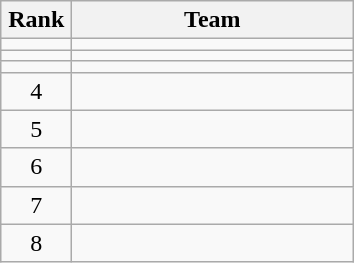<table class="wikitable" style="text-align: center;">
<tr>
<th width=40>Rank</th>
<th width=180>Team</th>
</tr>
<tr>
<td></td>
<td align="left"></td>
</tr>
<tr>
<td></td>
<td align="left"></td>
</tr>
<tr>
<td></td>
<td align="left"></td>
</tr>
<tr>
<td>4</td>
<td align="left"></td>
</tr>
<tr>
<td>5</td>
<td align="left"></td>
</tr>
<tr>
<td>6</td>
<td align="left"></td>
</tr>
<tr>
<td>7</td>
<td align="left"></td>
</tr>
<tr>
<td>8</td>
<td align="left"></td>
</tr>
</table>
